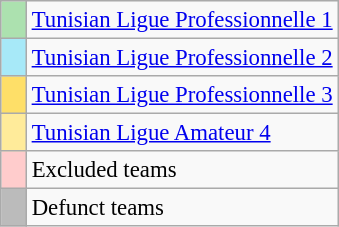<table class="wikitable" style="text-align:left; font-size:95%;">
<tr>
<td style="width:10px; background:#ace1af;"></td>
<td><a href='#'>Tunisian Ligue Professionnelle 1</a></td>
</tr>
<tr>
<td style="width:10px; background:#A7E9F8;"></td>
<td><a href='#'>Tunisian Ligue Professionnelle 2</a></td>
</tr>
<tr>
<td style="width:10px; background:#FEDF68;"></td>
<td><a href='#'>Tunisian Ligue Professionnelle 3</a></td>
</tr>
<tr>
<td style="width:10px; background:#FFEB9A;"></td>
<td><a href='#'>Tunisian Ligue Amateur 4</a></td>
</tr>
<tr>
<td style="width:10px; background:#ffcccc;"></td>
<td>Excluded teams</td>
</tr>
<tr>
<td style="width:10px; background:#bbb;"></td>
<td>Defunct teams</td>
</tr>
</table>
